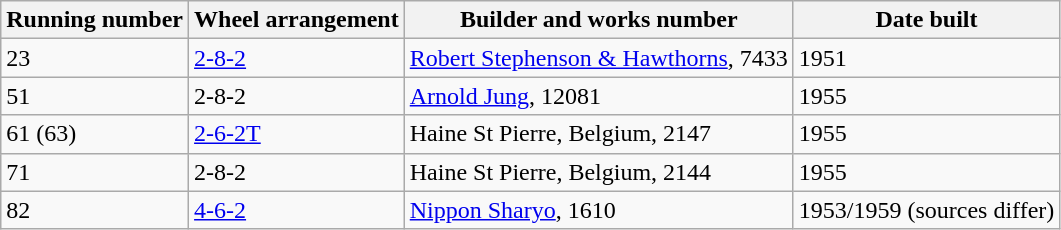<table class="wikitable">
<tr>
<th>Running number</th>
<th>Wheel arrangement</th>
<th>Builder and works number</th>
<th>Date built</th>
</tr>
<tr>
<td>23</td>
<td><a href='#'>2-8-2</a></td>
<td><a href='#'>Robert Stephenson & Hawthorns</a>, 7433</td>
<td>1951</td>
</tr>
<tr>
<td>51</td>
<td>2-8-2</td>
<td><a href='#'>Arnold Jung</a>, 12081</td>
<td>1955</td>
</tr>
<tr>
<td>61 (63)</td>
<td><a href='#'>2-6-2T</a></td>
<td>Haine St Pierre, Belgium, 2147</td>
<td>1955</td>
</tr>
<tr>
<td>71</td>
<td>2-8-2</td>
<td>Haine St Pierre, Belgium, 2144</td>
<td>1955</td>
</tr>
<tr>
<td>82</td>
<td><a href='#'>4-6-2</a></td>
<td><a href='#'>Nippon Sharyo</a>, 1610</td>
<td>1953/1959 (sources differ)</td>
</tr>
</table>
